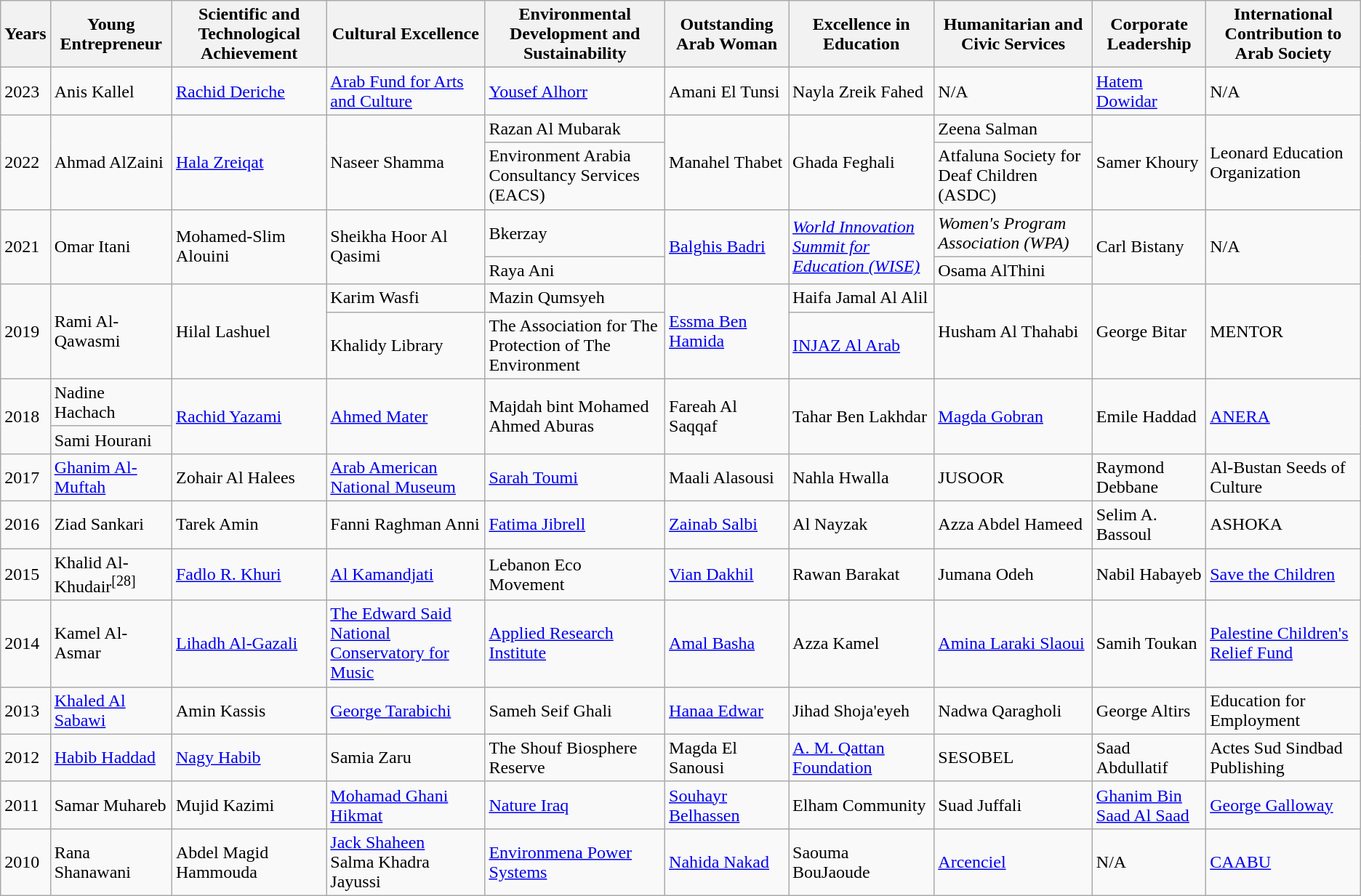<table class="wikitable">
<tr>
<th>Years</th>
<th>Young Entrepreneur</th>
<th>Scientific and Technological Achievement</th>
<th>Cultural Excellence</th>
<th>Environmental Development and Sustainability</th>
<th>Outstanding Arab Woman</th>
<th>Excellence in Education</th>
<th>Humanitarian and Civic Services</th>
<th>Corporate Leadership</th>
<th>International Contribution to Arab Society</th>
</tr>
<tr>
<td>2023</td>
<td>Anis Kallel</td>
<td><a href='#'>Rachid Deriche</a></td>
<td><a href='#'>Arab Fund for Arts and Culture</a></td>
<td><a href='#'>Yousef Alhorr</a></td>
<td>Amani El Tunsi</td>
<td>Nayla Zreik Fahed</td>
<td>N/A</td>
<td><a href='#'>Hatem Dowidar</a></td>
<td>N/A</td>
</tr>
<tr>
<td rowspan="2">2022</td>
<td rowspan="2">Ahmad AlZaini</td>
<td rowspan="2"><a href='#'>Hala Zreiqat</a></td>
<td rowspan="2">Naseer Shamma</td>
<td>Razan Al Mubarak</td>
<td rowspan="2">Manahel Thabet</td>
<td rowspan="2">Ghada Feghali</td>
<td>Zeena Salman</td>
<td rowspan="2">Samer Khoury</td>
<td rowspan="2">Leonard Education Organization</td>
</tr>
<tr>
<td>Environment Arabia Consultancy Services (EACS)</td>
<td>Atfaluna Society for Deaf Children (ASDC)</td>
</tr>
<tr>
<td rowspan="2">2021</td>
<td rowspan="2">Omar Itani</td>
<td rowspan="2">Mohamed-Slim Alouini</td>
<td rowspan="2">Sheikha Hoor Al Qasimi</td>
<td>Bkerzay</td>
<td rowspan="2"><a href='#'>Balghis Badri</a></td>
<td rowspan="2"><em><a href='#'>World Innovation Summit for Education (WISE)</a></em></td>
<td><em>Women's Program Association (WPA)</em></td>
<td rowspan="2">Carl Bistany</td>
<td rowspan="2">N/A</td>
</tr>
<tr>
<td>Raya Ani</td>
<td>Osama AlThini</td>
</tr>
<tr>
<td rowspan="2">2019</td>
<td rowspan="2">Rami Al-Qawasmi</td>
<td rowspan="2">Hilal Lashuel</td>
<td>Karim Wasfi</td>
<td>Mazin Qumsyeh</td>
<td rowspan="2"><a href='#'>Essma Ben Hamida</a></td>
<td>Haifa Jamal Al Alil</td>
<td rowspan="2">Husham Al Thahabi</td>
<td rowspan="2">George Bitar</td>
<td rowspan="2">MENTOR</td>
</tr>
<tr>
<td>Khalidy Library</td>
<td>The Association for The Protection of The Environment</td>
<td><a href='#'>INJAZ Al Arab</a></td>
</tr>
<tr>
<td rowspan="2">2018</td>
<td>Nadine Hachach</td>
<td rowspan="2"><a href='#'>Rachid Yazami</a></td>
<td rowspan="2"><a href='#'>Ahmed Mater</a></td>
<td rowspan="2">Majdah bint Mohamed Ahmed Aburas</td>
<td rowspan="2">Fareah Al Saqqaf</td>
<td rowspan="2">Tahar Ben Lakhdar</td>
<td rowspan="2"><a href='#'>Magda Gobran</a></td>
<td rowspan="2">Emile Haddad</td>
<td rowspan="2"><a href='#'>ANERA</a></td>
</tr>
<tr>
<td>Sami Hourani</td>
</tr>
<tr>
<td>2017</td>
<td><a href='#'>Ghanim Al-Muftah</a></td>
<td>Zohair Al Halees</td>
<td><a href='#'>Arab American National Museum</a></td>
<td><a href='#'>Sarah Toumi</a></td>
<td>Maali Alasousi</td>
<td>Nahla Hwalla</td>
<td>JUSOOR</td>
<td>Raymond Debbane</td>
<td>Al-Bustan Seeds of Culture</td>
</tr>
<tr>
<td>2016</td>
<td>Ziad Sankari</td>
<td>Tarek Amin</td>
<td>Fanni Raghman Anni</td>
<td><a href='#'>Fatima Jibrell</a></td>
<td><a href='#'>Zainab Salbi</a></td>
<td>Al Nayzak</td>
<td>Azza Abdel Hameed</td>
<td>Selim A. Bassoul</td>
<td>ASHOKA</td>
</tr>
<tr>
<td>2015</td>
<td>Khalid Al-Khudair<sup>[28]</sup></td>
<td><a href='#'>Fadlo R. Khuri</a></td>
<td><a href='#'>Al Kamandjati</a></td>
<td>Lebanon Eco Movement</td>
<td><a href='#'>Vian Dakhil</a></td>
<td>Rawan Barakat</td>
<td>Jumana Odeh</td>
<td>Nabil Habayeb</td>
<td><a href='#'>Save the Children</a></td>
</tr>
<tr>
<td>2014</td>
<td>Kamel Al-Asmar</td>
<td><a href='#'>Lihadh Al-Gazali</a></td>
<td><a href='#'>The Edward Said National Conservatory for Music</a></td>
<td><a href='#'>Applied Research Institute</a></td>
<td><a href='#'>Amal Basha</a></td>
<td>Azza Kamel</td>
<td><a href='#'>Amina Laraki Slaoui</a></td>
<td>Samih Toukan</td>
<td><a href='#'>Palestine Children's Relief Fund</a></td>
</tr>
<tr>
<td>2013</td>
<td><a href='#'>Khaled Al Sabawi</a></td>
<td>Amin Kassis</td>
<td><a href='#'>George Tarabichi</a></td>
<td>Sameh Seif Ghali</td>
<td><a href='#'>Hanaa Edwar</a></td>
<td>Jihad Shoja'eyeh</td>
<td>Nadwa Qaragholi</td>
<td>George Altirs</td>
<td>Education for Employment</td>
</tr>
<tr>
<td>2012</td>
<td><a href='#'>Habib Haddad</a></td>
<td><a href='#'>Nagy Habib</a></td>
<td>Samia Zaru</td>
<td>The Shouf Biosphere Reserve</td>
<td>Magda El Sanousi</td>
<td><a href='#'>A. M. Qattan Foundation</a></td>
<td>SESOBEL</td>
<td>Saad Abdullatif</td>
<td>Actes Sud Sindbad Publishing</td>
</tr>
<tr>
<td>2011</td>
<td>Samar Muhareb</td>
<td>Mujid Kazimi</td>
<td><a href='#'>Mohamad Ghani Hikmat</a></td>
<td><a href='#'>Nature Iraq</a></td>
<td><a href='#'>Souhayr Belhassen</a></td>
<td>Elham Community</td>
<td>Suad Juffali</td>
<td><a href='#'>Ghanim Bin Saad Al Saad</a></td>
<td><a href='#'>George Galloway</a></td>
</tr>
<tr>
<td>2010</td>
<td>Rana Shanawani</td>
<td>Abdel Magid Hammouda</td>
<td><a href='#'>Jack Shaheen</a><br>Salma Khadra Jayussi</td>
<td><a href='#'>Environmena Power Systems</a></td>
<td><a href='#'>Nahida Nakad</a></td>
<td>Saouma BouJaoude</td>
<td><a href='#'>Arcenciel</a></td>
<td>N/A</td>
<td><a href='#'>CAABU</a></td>
</tr>
</table>
